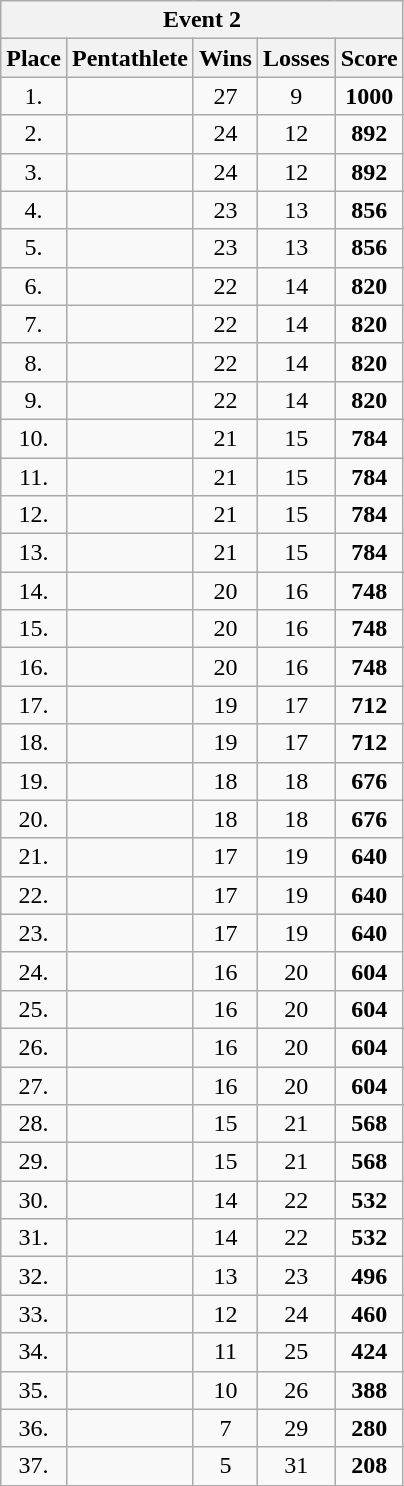<table class=wikitable style="text-align:center">
<tr>
<th colspan=5>Event 2</th>
</tr>
<tr>
<th>Place</th>
<th>Pentathlete</th>
<th>Wins</th>
<th>Losses</th>
<th>Score</th>
</tr>
<tr>
<td>1.</td>
<td align=left></td>
<td>27</td>
<td>9</td>
<td><strong>1000</strong></td>
</tr>
<tr>
<td>2.</td>
<td align=left></td>
<td>24</td>
<td>12</td>
<td><strong>892</strong></td>
</tr>
<tr>
<td>3.</td>
<td align=left></td>
<td>24</td>
<td>12</td>
<td><strong>892</strong></td>
</tr>
<tr>
<td>4.</td>
<td align=left></td>
<td>23</td>
<td>13</td>
<td><strong>856</strong></td>
</tr>
<tr>
<td>5.</td>
<td align=left></td>
<td>23</td>
<td>13</td>
<td><strong>856</strong></td>
</tr>
<tr>
<td>6.</td>
<td align=left></td>
<td>22</td>
<td>14</td>
<td><strong>820</strong></td>
</tr>
<tr>
<td>7.</td>
<td align=left></td>
<td>22</td>
<td>14</td>
<td><strong>820</strong></td>
</tr>
<tr>
<td>8.</td>
<td align=left></td>
<td>22</td>
<td>14</td>
<td><strong>820</strong></td>
</tr>
<tr>
<td>9.</td>
<td align=left></td>
<td>22</td>
<td>14</td>
<td><strong>820</strong></td>
</tr>
<tr>
<td>10.</td>
<td align=left></td>
<td>21</td>
<td>15</td>
<td><strong>784</strong></td>
</tr>
<tr>
<td>11.</td>
<td align=left></td>
<td>21</td>
<td>15</td>
<td><strong>784</strong></td>
</tr>
<tr>
<td>12.</td>
<td align=left></td>
<td>21</td>
<td>15</td>
<td><strong>784</strong></td>
</tr>
<tr>
<td>13.</td>
<td align=left></td>
<td>21</td>
<td>15</td>
<td><strong>784</strong></td>
</tr>
<tr>
<td>14.</td>
<td align=left></td>
<td>20</td>
<td>16</td>
<td><strong>748</strong></td>
</tr>
<tr>
<td>15.</td>
<td align=left></td>
<td>20</td>
<td>16</td>
<td><strong>748</strong></td>
</tr>
<tr>
<td>16.</td>
<td align=left></td>
<td>20</td>
<td>16</td>
<td><strong>748</strong></td>
</tr>
<tr>
<td>17.</td>
<td align=left></td>
<td>19</td>
<td>17</td>
<td><strong>712</strong></td>
</tr>
<tr>
<td>18.</td>
<td align=left></td>
<td>19</td>
<td>17</td>
<td><strong>712</strong></td>
</tr>
<tr>
<td>19.</td>
<td align=left></td>
<td>18</td>
<td>18</td>
<td><strong>676</strong></td>
</tr>
<tr>
<td>20.</td>
<td align=left></td>
<td>18</td>
<td>18</td>
<td><strong>676</strong></td>
</tr>
<tr>
<td>21.</td>
<td align=left></td>
<td>17</td>
<td>19</td>
<td><strong>640</strong></td>
</tr>
<tr>
<td>22.</td>
<td align=left></td>
<td>17</td>
<td>19</td>
<td><strong>640</strong></td>
</tr>
<tr>
<td>23.</td>
<td align=left></td>
<td>17</td>
<td>19</td>
<td><strong>640</strong></td>
</tr>
<tr>
<td>24.</td>
<td align=left></td>
<td>16</td>
<td>20</td>
<td><strong>604</strong></td>
</tr>
<tr>
<td>25.</td>
<td align=left></td>
<td>16</td>
<td>20</td>
<td><strong>604</strong></td>
</tr>
<tr>
<td>26.</td>
<td align=left></td>
<td>16</td>
<td>20</td>
<td><strong>604</strong></td>
</tr>
<tr>
<td>27.</td>
<td align=left></td>
<td>16</td>
<td>20</td>
<td><strong>604</strong></td>
</tr>
<tr>
<td>28.</td>
<td align=left></td>
<td>15</td>
<td>21</td>
<td><strong>568</strong></td>
</tr>
<tr>
<td>29.</td>
<td align=left></td>
<td>15</td>
<td>21</td>
<td><strong>568</strong></td>
</tr>
<tr>
<td>30.</td>
<td align=left></td>
<td>14</td>
<td>22</td>
<td><strong>532</strong></td>
</tr>
<tr>
<td>31.</td>
<td align=left></td>
<td>14</td>
<td>22</td>
<td><strong>532</strong></td>
</tr>
<tr>
<td>32.</td>
<td align=left></td>
<td>13</td>
<td>23</td>
<td><strong>496</strong></td>
</tr>
<tr>
<td>33.</td>
<td align=left></td>
<td>12</td>
<td>24</td>
<td><strong>460</strong></td>
</tr>
<tr>
<td>34.</td>
<td align=left></td>
<td>11</td>
<td>25</td>
<td><strong>424</strong></td>
</tr>
<tr>
<td>35.</td>
<td align=left></td>
<td>10</td>
<td>26</td>
<td><strong>388</strong></td>
</tr>
<tr>
<td>36.</td>
<td align=left></td>
<td>7</td>
<td>29</td>
<td><strong>280</strong></td>
</tr>
<tr>
<td>37.</td>
<td align=left></td>
<td>5</td>
<td>31</td>
<td><strong>208</strong></td>
</tr>
</table>
